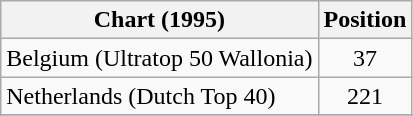<table class="wikitable sortable">
<tr>
<th>Chart (1995)</th>
<th>Position</th>
</tr>
<tr>
<td>Belgium (Ultratop 50 Wallonia)</td>
<td align="center">37</td>
</tr>
<tr>
<td>Netherlands (Dutch Top 40)</td>
<td align="center">221</td>
</tr>
<tr>
</tr>
</table>
